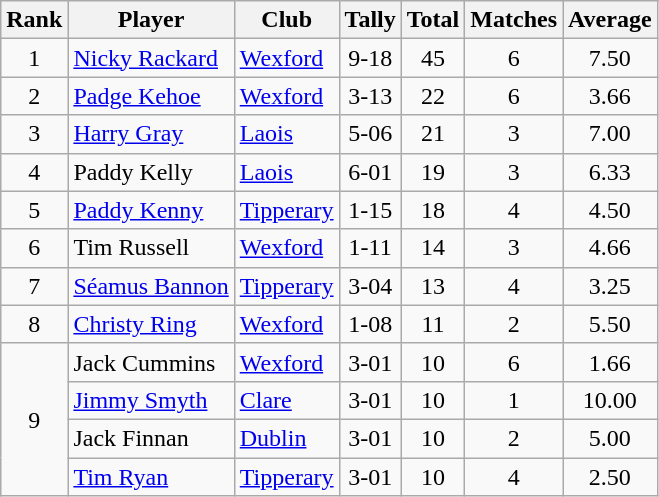<table class="wikitable">
<tr>
<th>Rank</th>
<th>Player</th>
<th>Club</th>
<th>Tally</th>
<th>Total</th>
<th>Matches</th>
<th>Average</th>
</tr>
<tr>
<td rowspan=1 align=center>1</td>
<td><a href='#'>Nicky Rackard</a></td>
<td><a href='#'>Wexford</a></td>
<td align=center>9-18</td>
<td align=center>45</td>
<td align=center>6</td>
<td align=center>7.50</td>
</tr>
<tr>
<td rowspan=1 align=center>2</td>
<td><a href='#'>Padge Kehoe</a></td>
<td><a href='#'>Wexford</a></td>
<td align=center>3-13</td>
<td align=center>22</td>
<td align=center>6</td>
<td align=center>3.66</td>
</tr>
<tr>
<td rowspan=1 align=center>3</td>
<td><a href='#'>Harry Gray</a></td>
<td><a href='#'>Laois</a></td>
<td align=center>5-06</td>
<td align=center>21</td>
<td align=center>3</td>
<td align=center>7.00</td>
</tr>
<tr>
<td rowspan=1 align=center>4</td>
<td>Paddy Kelly</td>
<td><a href='#'>Laois</a></td>
<td align=center>6-01</td>
<td align=center>19</td>
<td align=center>3</td>
<td align=center>6.33</td>
</tr>
<tr>
<td rowspan=1 align=center>5</td>
<td><a href='#'>Paddy Kenny</a></td>
<td><a href='#'>Tipperary</a></td>
<td align=center>1-15</td>
<td align=center>18</td>
<td align=center>4</td>
<td align=center>4.50</td>
</tr>
<tr>
<td rowspan=1 align=center>6</td>
<td>Tim Russell</td>
<td><a href='#'>Wexford</a></td>
<td align=center>1-11</td>
<td align=center>14</td>
<td align=center>3</td>
<td align=center>4.66</td>
</tr>
<tr>
<td rowspan=1 align=center>7</td>
<td><a href='#'>Séamus Bannon</a></td>
<td><a href='#'>Tipperary</a></td>
<td align=center>3-04</td>
<td align=center>13</td>
<td align=center>4</td>
<td align=center>3.25</td>
</tr>
<tr>
<td rowspan=1 align=center>8</td>
<td><a href='#'>Christy Ring</a></td>
<td><a href='#'>Wexford</a></td>
<td align=center>1-08</td>
<td align=center>11</td>
<td align=center>2</td>
<td align=center>5.50</td>
</tr>
<tr>
<td rowspan=4 align=center>9</td>
<td>Jack Cummins</td>
<td><a href='#'>Wexford</a></td>
<td align=center>3-01</td>
<td align=center>10</td>
<td align=center>6</td>
<td align=center>1.66</td>
</tr>
<tr>
<td><a href='#'>Jimmy Smyth</a></td>
<td><a href='#'>Clare</a></td>
<td align=center>3-01</td>
<td align=center>10</td>
<td align=center>1</td>
<td align=center>10.00</td>
</tr>
<tr>
<td>Jack Finnan</td>
<td><a href='#'>Dublin</a></td>
<td align=center>3-01</td>
<td align=center>10</td>
<td align=center>2</td>
<td align=center>5.00</td>
</tr>
<tr>
<td><a href='#'>Tim Ryan</a></td>
<td><a href='#'>Tipperary</a></td>
<td align=center>3-01</td>
<td align=center>10</td>
<td align=center>4</td>
<td align=center>2.50</td>
</tr>
</table>
